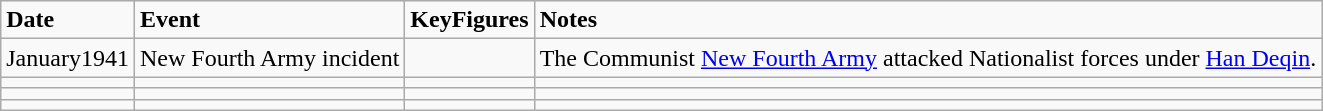<table class="wikitable">
<tr>
<td><strong>Date</strong></td>
<td><strong>Event</strong></td>
<td><strong>KeyFigures</strong></td>
<td><strong>Notes</strong></td>
</tr>
<tr>
<td>January1941</td>
<td>New Fourth Army incident</td>
<td></td>
<td>The Communist <a href='#'>New Fourth Army</a> attacked Nationalist forces under <a href='#'>Han Deqin</a>.</td>
</tr>
<tr>
<td></td>
<td></td>
<td></td>
<td></td>
</tr>
<tr>
<td></td>
<td></td>
<td></td>
<td></td>
</tr>
<tr>
<td></td>
<td></td>
<td></td>
<td></td>
</tr>
</table>
